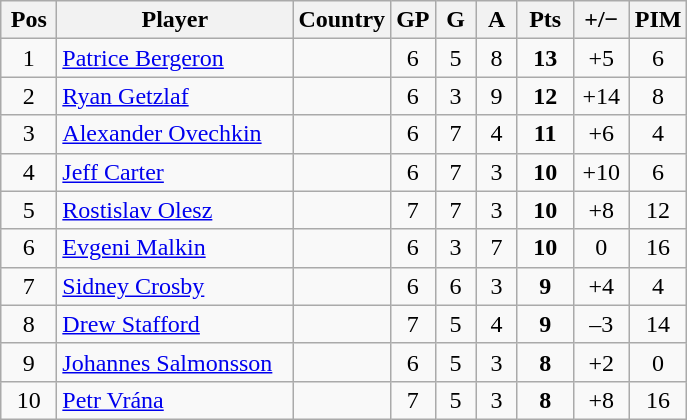<table class="wikitable sortable" style="text-align: center;">
<tr>
<th width=30>Pos</th>
<th width=150>Player</th>
<th>Country</th>
<th width=20>GP</th>
<th width=20>G</th>
<th width=20>A</th>
<th width=30>Pts</th>
<th width=30>+/−</th>
<th width=30>PIM</th>
</tr>
<tr>
<td>1</td>
<td align=left><a href='#'>Patrice Bergeron</a></td>
<td align=left></td>
<td>6</td>
<td>5</td>
<td>8</td>
<td><strong>13</strong></td>
<td>+5</td>
<td>6</td>
</tr>
<tr>
<td>2</td>
<td align=left><a href='#'>Ryan Getzlaf</a></td>
<td align=left></td>
<td>6</td>
<td>3</td>
<td>9</td>
<td><strong>12</strong></td>
<td>+14</td>
<td>8</td>
</tr>
<tr>
<td>3</td>
<td align=left><a href='#'>Alexander Ovechkin</a></td>
<td align=left></td>
<td>6</td>
<td>7</td>
<td>4</td>
<td><strong>11</strong></td>
<td>+6</td>
<td>4</td>
</tr>
<tr>
<td>4</td>
<td align=left><a href='#'>Jeff Carter</a></td>
<td align=left></td>
<td>6</td>
<td>7</td>
<td>3</td>
<td><strong>10</strong></td>
<td>+10</td>
<td>6</td>
</tr>
<tr>
<td>5</td>
<td align=left><a href='#'>Rostislav Olesz</a></td>
<td align=left></td>
<td>7</td>
<td>7</td>
<td>3</td>
<td><strong>10</strong></td>
<td>+8</td>
<td>12</td>
</tr>
<tr>
<td>6</td>
<td align=left><a href='#'>Evgeni Malkin</a></td>
<td align=left></td>
<td>6</td>
<td>3</td>
<td>7</td>
<td><strong>10</strong></td>
<td>0</td>
<td>16</td>
</tr>
<tr>
<td>7</td>
<td align=left><a href='#'>Sidney Crosby</a></td>
<td align=left></td>
<td>6</td>
<td>6</td>
<td>3</td>
<td><strong>9</strong></td>
<td>+4</td>
<td>4</td>
</tr>
<tr>
<td>8</td>
<td align=left><a href='#'>Drew Stafford</a></td>
<td align=left></td>
<td>7</td>
<td>5</td>
<td>4</td>
<td><strong>9</strong></td>
<td>–3</td>
<td>14</td>
</tr>
<tr>
<td>9</td>
<td align=left><a href='#'>Johannes Salmonsson</a></td>
<td align=left></td>
<td>6</td>
<td>5</td>
<td>3</td>
<td><strong>8</strong></td>
<td>+2</td>
<td>0</td>
</tr>
<tr>
<td>10</td>
<td align=left><a href='#'>Petr Vrána</a></td>
<td align=left></td>
<td>7</td>
<td>5</td>
<td>3</td>
<td><strong>8</strong></td>
<td>+8</td>
<td>16</td>
</tr>
</table>
